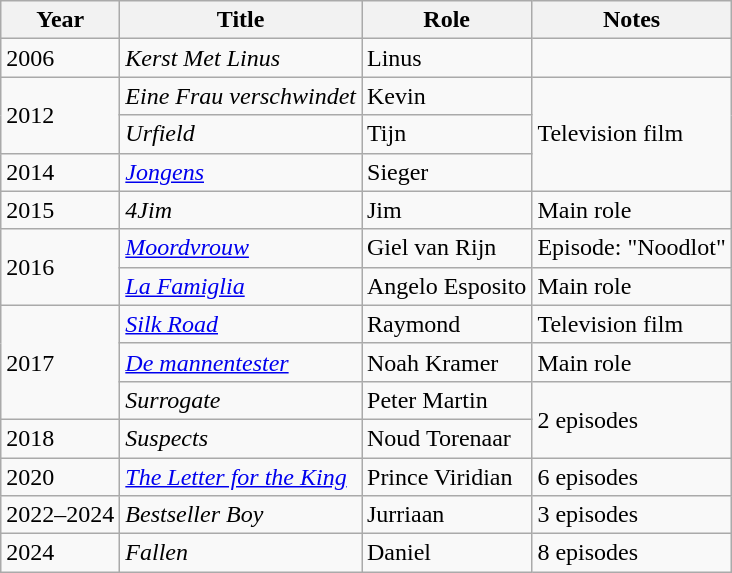<table class="wikitable sortable">
<tr>
<th>Year</th>
<th>Title</th>
<th>Role</th>
<th class="unsortable">Notes</th>
</tr>
<tr>
<td>2006</td>
<td><em>Kerst Met Linus</em></td>
<td>Linus</td>
<td></td>
</tr>
<tr>
<td rowspan="2">2012</td>
<td><em>Eine Frau verschwindet</em></td>
<td>Kevin</td>
<td rowspan="3">Television film</td>
</tr>
<tr>
<td><em>Urfield</em></td>
<td>Tijn</td>
</tr>
<tr>
<td>2014</td>
<td><em><a href='#'>Jongens</a></em></td>
<td>Sieger</td>
</tr>
<tr>
<td>2015</td>
<td><em>4Jim</em></td>
<td>Jim</td>
<td>Main role</td>
</tr>
<tr>
<td rowspan="2">2016</td>
<td><em><a href='#'>Moordvrouw</a></em></td>
<td>Giel van Rijn</td>
<td>Episode: "Noodlot"</td>
</tr>
<tr>
<td><em><a href='#'>La Famiglia</a></em></td>
<td>Angelo Esposito</td>
<td>Main role</td>
</tr>
<tr>
<td rowspan="3">2017</td>
<td><em><a href='#'>Silk Road</a></em></td>
<td>Raymond</td>
<td>Television film</td>
</tr>
<tr>
<td><em><a href='#'>De mannentester</a></em></td>
<td>Noah Kramer</td>
<td>Main role</td>
</tr>
<tr>
<td><em>Surrogate</em></td>
<td>Peter Martin</td>
<td rowspan="2">2 episodes</td>
</tr>
<tr>
<td>2018</td>
<td><em>Suspects</em></td>
<td>Noud Torenaar</td>
</tr>
<tr>
<td>2020</td>
<td><em><a href='#'>The Letter for the King</a></em></td>
<td>Prince Viridian</td>
<td>6 episodes</td>
</tr>
<tr>
<td>2022–2024</td>
<td><em>Bestseller Boy</em></td>
<td>Jurriaan</td>
<td>3 episodes</td>
</tr>
<tr>
<td>2024</td>
<td><em>Fallen</em></td>
<td>Daniel</td>
<td>8 episodes</td>
</tr>
</table>
